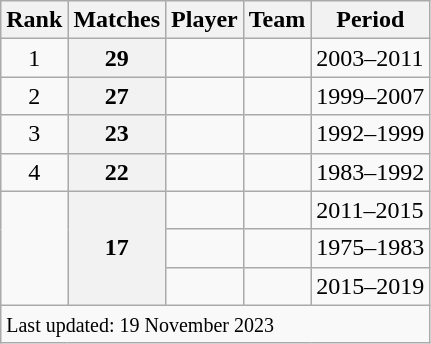<table class="wikitable plainrowheaders sortable">
<tr>
<th scope=col>Rank</th>
<th scope=col>Matches</th>
<th scope=col>Player</th>
<th scope=col>Team</th>
<th scope=col>Period</th>
</tr>
<tr>
<td align=center>1</td>
<th scope=row style=text-align:center;>29</th>
<td></td>
<td></td>
<td>2003–2011</td>
</tr>
<tr>
<td align=center>2</td>
<th scope=row style=text-align:center;>27</th>
<td></td>
<td></td>
<td>1999–2007</td>
</tr>
<tr>
<td align=center>3</td>
<th scope=row style=text-align:center;>23</th>
<td></td>
<td></td>
<td>1992–1999</td>
</tr>
<tr>
<td align=center>4</td>
<th scope=row style=text-align:center;>22</th>
<td></td>
<td></td>
<td>1983–1992</td>
</tr>
<tr>
<td align=center rowspan=3></td>
<th scope=row style=text-align:center; rowspan=3>17</th>
<td></td>
<td></td>
<td>2011–2015</td>
</tr>
<tr>
<td></td>
<td></td>
<td>1975–1983</td>
</tr>
<tr>
<td></td>
<td></td>
<td>2015–2019</td>
</tr>
<tr class=sortbottom>
<td colspan=5><small>Last updated: 19 November 2023</small></td>
</tr>
</table>
